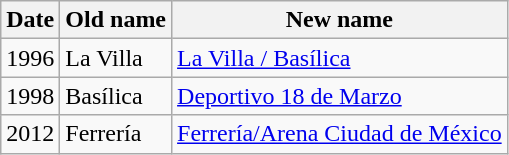<table class="wikitable sortable">
<tr>
<th>Date</th>
<th>Old name</th>
<th>New name</th>
</tr>
<tr>
<td>1996</td>
<td>La Villa</td>
<td><a href='#'>La Villa / Basílica</a></td>
</tr>
<tr>
<td>1998</td>
<td>Basílica</td>
<td><a href='#'>Deportivo 18 de Marzo</a></td>
</tr>
<tr>
<td>2012</td>
<td>Ferrería</td>
<td><a href='#'>Ferrería/Arena Ciudad de México</a></td>
</tr>
</table>
